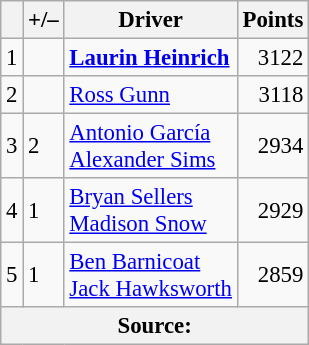<table class="wikitable" style="font-size: 95%;">
<tr>
<th scope="col"></th>
<th scope="col">+/–</th>
<th scope="col">Driver</th>
<th scope="col">Points</th>
</tr>
<tr>
<td align=center>1</td>
<td align=left></td>
<td><strong> <a href='#'>Laurin Heinrich</a></strong></td>
<td align=right>3122</td>
</tr>
<tr>
<td align=center>2</td>
<td align=left></td>
<td> <a href='#'>Ross Gunn</a></td>
<td align=right>3118</td>
</tr>
<tr>
<td align=center>3</td>
<td align=left> 2</td>
<td> <a href='#'>Antonio García</a><br> <a href='#'>Alexander Sims</a></td>
<td align=right>2934</td>
</tr>
<tr>
<td align=center>4</td>
<td align=left> 1</td>
<td> <a href='#'>Bryan Sellers</a><br> <a href='#'>Madison Snow</a></td>
<td align=right>2929</td>
</tr>
<tr>
<td align=center>5</td>
<td align=left> 1</td>
<td> <a href='#'>Ben Barnicoat</a><br> <a href='#'>Jack Hawksworth</a></td>
<td align=right>2859</td>
</tr>
<tr>
<th colspan=5>Source:</th>
</tr>
</table>
